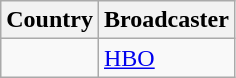<table class="wikitable">
<tr>
<th align=center>Country</th>
<th align=center>Broadcaster</th>
</tr>
<tr>
<td></td>
<td><a href='#'>HBO</a></td>
</tr>
</table>
